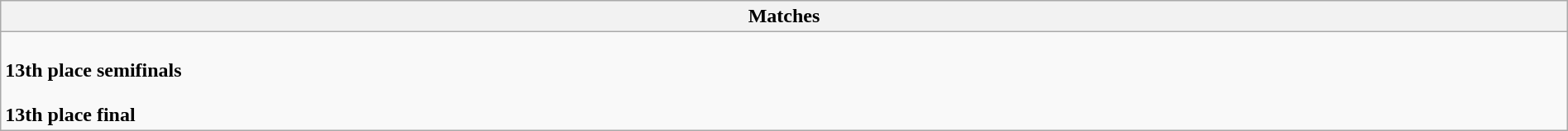<table class="wikitable collapsible collapsed" style="width:100%;">
<tr>
<th>Matches</th>
</tr>
<tr>
<td><br><strong>13th place semifinals</strong>
<br><br><strong>13th place final</strong>
</td>
</tr>
</table>
